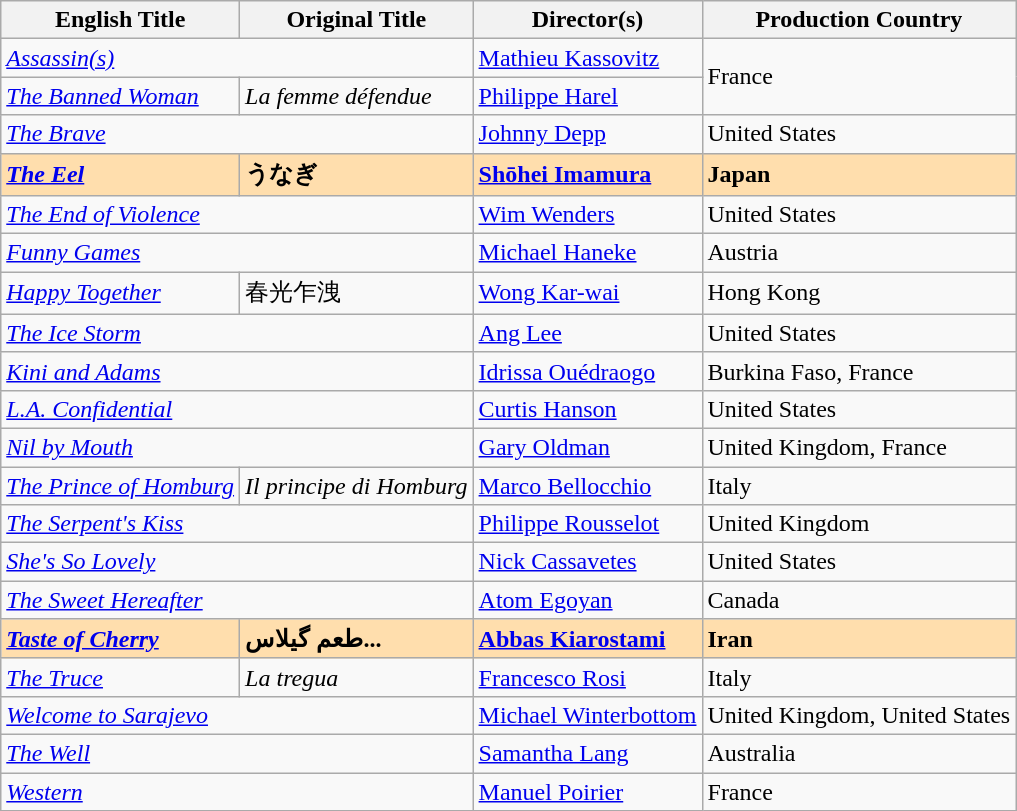<table class="wikitable">
<tr>
<th>English Title</th>
<th>Original Title</th>
<th>Director(s)</th>
<th>Production Country</th>
</tr>
<tr>
<td colspan="2"><em><a href='#'>Assassin(s)</a></em></td>
<td><a href='#'>Mathieu Kassovitz</a></td>
<td rowspan="2">France</td>
</tr>
<tr>
<td><em><a href='#'>The Banned Woman</a></em></td>
<td><em>La femme défendue</em></td>
<td><a href='#'>Philippe Harel</a></td>
</tr>
<tr>
<td colspan="2"><em><a href='#'>The Brave</a></em></td>
<td><a href='#'>Johnny Depp</a></td>
<td>United States</td>
</tr>
<tr style="background:#FFDEAD;">
<td><em><a href='#'><strong>The Eel</strong></a></em></td>
<td><strong>うなぎ</strong></td>
<td><strong><a href='#'>Shōhei Imamura</a></strong></td>
<td><strong>Japan</strong></td>
</tr>
<tr>
<td colspan="2"><em><a href='#'>The End of Violence</a></em></td>
<td><a href='#'>Wim Wenders</a></td>
<td>United States</td>
</tr>
<tr>
<td colspan="2"><em><a href='#'>Funny Games</a></em></td>
<td><a href='#'>Michael Haneke</a></td>
<td>Austria</td>
</tr>
<tr>
<td><em><a href='#'>Happy Together</a></em></td>
<td>春光乍洩</td>
<td><a href='#'>Wong Kar-wai</a></td>
<td>Hong Kong</td>
</tr>
<tr>
<td colspan="2"><em><a href='#'>The Ice Storm</a></em></td>
<td><a href='#'>Ang Lee</a></td>
<td>United States</td>
</tr>
<tr>
<td colspan="2"><em><a href='#'>Kini and Adams</a></em></td>
<td><a href='#'>Idrissa Ouédraogo</a></td>
<td>Burkina Faso, France</td>
</tr>
<tr>
<td colspan="2"><em><a href='#'>L.A. Confidential</a></em></td>
<td><a href='#'>Curtis Hanson</a></td>
<td>United States</td>
</tr>
<tr>
<td colspan="2"><em><a href='#'>Nil by Mouth</a></em></td>
<td><a href='#'>Gary Oldman</a></td>
<td>United Kingdom, France</td>
</tr>
<tr>
<td><em><a href='#'>The Prince of Homburg</a></em></td>
<td><em>Il principe di Homburg</em></td>
<td><a href='#'>Marco Bellocchio</a></td>
<td>Italy</td>
</tr>
<tr>
<td colspan="2"><em><a href='#'>The Serpent's Kiss</a></em></td>
<td><a href='#'>Philippe Rousselot</a></td>
<td>United Kingdom</td>
</tr>
<tr>
<td colspan="2"><em><a href='#'>She's So Lovely</a></em></td>
<td><a href='#'>Nick Cassavetes</a></td>
<td>United States</td>
</tr>
<tr>
<td colspan="2"><em><a href='#'>The Sweet Hereafter</a></em></td>
<td><a href='#'>Atom Egoyan</a></td>
<td>Canada</td>
</tr>
<tr style="background:#FFDEAD;">
<td><strong><em><a href='#'>Taste of Cherry</a></em></strong></td>
<td><strong>طعم گیلاس...</strong></td>
<td><strong><a href='#'>Abbas Kiarostami</a></strong></td>
<td><strong>Iran</strong></td>
</tr>
<tr>
<td><em><a href='#'>The Truce</a></em></td>
<td><em>La tregua</em></td>
<td><a href='#'>Francesco Rosi</a></td>
<td>Italy</td>
</tr>
<tr>
<td colspan="2"><em><a href='#'>Welcome to Sarajevo</a></em></td>
<td><a href='#'>Michael Winterbottom</a></td>
<td>United Kingdom, United States</td>
</tr>
<tr>
<td colspan="2"><em><a href='#'>The Well</a></em></td>
<td><a href='#'>Samantha Lang</a></td>
<td>Australia</td>
</tr>
<tr>
<td colspan="2"><em><a href='#'>Western</a></em></td>
<td><a href='#'>Manuel Poirier</a></td>
<td>France</td>
</tr>
</table>
